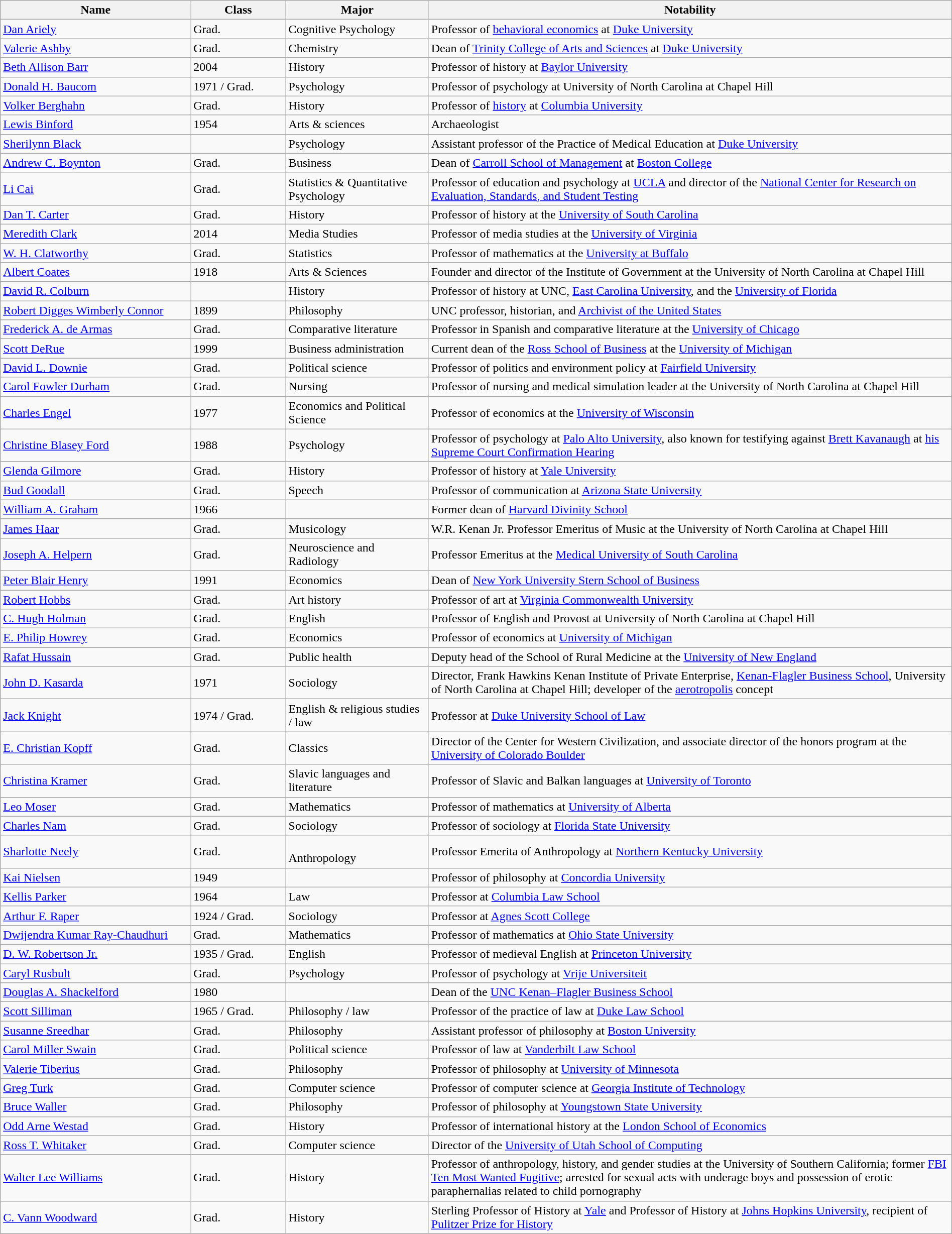<table class="wikitable" width="100%">
<tr>
<th width="20%">Name</th>
<th width="10%">Class</th>
<th width="15%">Major</th>
<th width="55%">Notability</th>
</tr>
<tr>
<td><a href='#'>Dan Ariely</a></td>
<td>Grad.</td>
<td>Cognitive Psychology</td>
<td>Professor of <a href='#'>behavioral economics</a> at <a href='#'>Duke University</a></td>
</tr>
<tr>
<td><a href='#'>Valerie Ashby</a></td>
<td>Grad.</td>
<td>Chemistry</td>
<td>Dean of <a href='#'>Trinity College of Arts and Sciences</a> at <a href='#'>Duke University</a></td>
</tr>
<tr>
<td><a href='#'>Beth Allison Barr</a></td>
<td>2004</td>
<td>History</td>
<td>Professor of history at <a href='#'>Baylor University</a></td>
</tr>
<tr>
<td><a href='#'>Donald H. Baucom</a></td>
<td>1971 / Grad.</td>
<td>Psychology</td>
<td>Professor of psychology at University of North Carolina at Chapel Hill</td>
</tr>
<tr>
<td><a href='#'>Volker Berghahn</a></td>
<td>Grad.</td>
<td>History</td>
<td>Professor of <a href='#'>history</a> at <a href='#'>Columbia University</a></td>
</tr>
<tr>
<td><a href='#'>Lewis Binford</a></td>
<td>1954</td>
<td>Arts & sciences</td>
<td>Archaeologist</td>
</tr>
<tr>
<td><a href='#'>Sherilynn Black</a></td>
<td></td>
<td>Psychology</td>
<td>Assistant professor of the Practice of Medical Education at <a href='#'>Duke University</a></td>
</tr>
<tr>
<td><a href='#'>Andrew C. Boynton</a></td>
<td>Grad.</td>
<td>Business</td>
<td>Dean of <a href='#'>Carroll School of Management</a> at <a href='#'>Boston College</a></td>
</tr>
<tr>
<td><a href='#'>Li Cai</a></td>
<td>Grad.</td>
<td>Statistics & Quantitative Psychology</td>
<td>Professor of education and psychology at <a href='#'>UCLA</a> and director of the <a href='#'>National Center for Research on Evaluation, Standards, and Student Testing</a></td>
</tr>
<tr>
<td><a href='#'>Dan T. Carter</a></td>
<td>Grad.</td>
<td>History</td>
<td>Professor of history at the <a href='#'>University of South Carolina</a></td>
</tr>
<tr>
<td><a href='#'>Meredith Clark</a></td>
<td>2014</td>
<td>Media Studies</td>
<td>Professor of media studies at the <a href='#'>University of Virginia</a></td>
</tr>
<tr>
<td><a href='#'>W. H. Clatworthy</a></td>
<td>Grad.</td>
<td>Statistics</td>
<td>Professor of mathematics at the <a href='#'>University at Buffalo</a></td>
</tr>
<tr>
<td><a href='#'>Albert Coates</a></td>
<td>1918</td>
<td>Arts & Sciences</td>
<td>Founder and director of the Institute of Government at the University of North Carolina at Chapel Hill</td>
</tr>
<tr>
<td><a href='#'>David R. Colburn</a></td>
<td></td>
<td>History</td>
<td>Professor of history at UNC, <a href='#'>East Carolina University</a>, and the <a href='#'>University of Florida</a></td>
</tr>
<tr>
<td><a href='#'>Robert Digges Wimberly Connor</a></td>
<td>1899</td>
<td>Philosophy</td>
<td>UNC professor, historian, and <a href='#'>Archivist of the United States</a></td>
</tr>
<tr>
<td><a href='#'>Frederick A. de Armas</a></td>
<td>Grad.</td>
<td>Comparative literature</td>
<td>Professor in Spanish and comparative literature at the <a href='#'>University of Chicago</a></td>
</tr>
<tr>
<td><a href='#'>Scott DeRue</a></td>
<td>1999</td>
<td>Business administration</td>
<td>Current dean of the <a href='#'>Ross School of Business</a> at the <a href='#'>University of Michigan</a></td>
</tr>
<tr>
<td><a href='#'>David L. Downie</a></td>
<td>Grad.</td>
<td>Political science</td>
<td>Professor of politics and environment policy at <a href='#'>Fairfield University</a></td>
</tr>
<tr>
<td><a href='#'>Carol Fowler Durham</a></td>
<td>Grad.</td>
<td>Nursing</td>
<td>Professor of nursing and medical simulation leader at the University of North Carolina at Chapel Hill</td>
</tr>
<tr>
<td><a href='#'>Charles Engel</a></td>
<td>1977</td>
<td>Economics and Political Science</td>
<td>Professor of economics at the <a href='#'>University of Wisconsin</a></td>
</tr>
<tr>
<td><a href='#'>Christine Blasey Ford</a></td>
<td>1988</td>
<td>Psychology</td>
<td>Professor of psychology at <a href='#'>Palo Alto University</a>, also known for testifying against <a href='#'>Brett Kavanaugh</a> at <a href='#'>his Supreme Court Confirmation Hearing</a></td>
</tr>
<tr>
<td><a href='#'>Glenda Gilmore</a></td>
<td>Grad.</td>
<td>History</td>
<td>Professor of history at <a href='#'>Yale University</a></td>
</tr>
<tr>
<td><a href='#'>Bud Goodall</a></td>
<td>Grad.</td>
<td>Speech</td>
<td>Professor of communication at <a href='#'>Arizona State University</a></td>
</tr>
<tr>
<td><a href='#'>William A. Graham</a></td>
<td>1966</td>
<td></td>
<td>Former dean of <a href='#'>Harvard Divinity School</a></td>
</tr>
<tr>
<td><a href='#'>James Haar</a></td>
<td>Grad.</td>
<td>Musicology</td>
<td>W.R. Kenan Jr. Professor Emeritus of Music at the University of North Carolina at Chapel Hill</td>
</tr>
<tr>
<td><a href='#'>Joseph A. Helpern</a></td>
<td>Grad.</td>
<td>Neuroscience and Radiology</td>
<td>Professor Emeritus at the <a href='#'>Medical University of South Carolina</a></td>
</tr>
<tr>
<td><a href='#'>Peter Blair Henry</a></td>
<td>1991</td>
<td>Economics</td>
<td>Dean of <a href='#'>New York University Stern School of Business</a></td>
</tr>
<tr>
<td><a href='#'>Robert Hobbs</a></td>
<td>Grad.</td>
<td>Art history</td>
<td>Professor of art at <a href='#'>Virginia Commonwealth University</a></td>
</tr>
<tr>
<td><a href='#'>C. Hugh Holman</a></td>
<td>Grad.</td>
<td>English</td>
<td>Professor of English and Provost at University of North Carolina at Chapel Hill</td>
</tr>
<tr>
<td><a href='#'>E. Philip Howrey</a></td>
<td>Grad.</td>
<td>Economics</td>
<td>Professor of economics at <a href='#'>University of Michigan</a></td>
</tr>
<tr>
<td><a href='#'>Rafat Hussain</a></td>
<td>Grad.</td>
<td>Public health</td>
<td>Deputy head of the School of Rural Medicine at the <a href='#'>University of New England</a></td>
</tr>
<tr>
<td><a href='#'>John D. Kasarda</a></td>
<td>1971</td>
<td>Sociology</td>
<td>Director, Frank Hawkins Kenan Institute of Private Enterprise, <a href='#'>Kenan-Flagler Business School</a>, University of North Carolina at Chapel Hill; developer of the <a href='#'>aerotropolis</a> concept</td>
</tr>
<tr>
<td><a href='#'>Jack Knight</a></td>
<td>1974 / Grad.</td>
<td>English & religious studies / law</td>
<td>Professor at <a href='#'>Duke University School of Law</a></td>
</tr>
<tr>
<td><a href='#'>E. Christian Kopff</a></td>
<td>Grad.</td>
<td>Classics</td>
<td>Director of the Center for Western Civilization, and associate director of the honors program at the <a href='#'>University of Colorado Boulder</a></td>
</tr>
<tr>
<td><a href='#'>Christina Kramer</a></td>
<td>Grad.</td>
<td>Slavic languages and literature</td>
<td>Professor of Slavic and Balkan languages at  <a href='#'>University of Toronto</a></td>
</tr>
<tr>
<td><a href='#'>Leo Moser</a></td>
<td>Grad.</td>
<td>Mathematics</td>
<td>Professor of mathematics at <a href='#'>University of Alberta</a></td>
</tr>
<tr>
<td><a href='#'>Charles Nam</a></td>
<td>Grad.</td>
<td>Sociology</td>
<td>Professor of sociology at <a href='#'>Florida State University</a></td>
</tr>
<tr>
<td><a href='#'>Sharlotte Neely</a></td>
<td>Grad.</td>
<td><br>Anthropology</td>
<td>Professor Emerita of Anthropology at <a href='#'>Northern Kentucky University</a></td>
</tr>
<tr>
<td><a href='#'>Kai Nielsen</a></td>
<td>1949</td>
<td></td>
<td>Professor of philosophy at  <a href='#'>Concordia University</a></td>
</tr>
<tr>
<td><a href='#'>Kellis Parker</a></td>
<td>1964</td>
<td>Law</td>
<td>Professor at  <a href='#'>Columbia Law School</a></td>
</tr>
<tr>
<td><a href='#'>Arthur F. Raper</a></td>
<td>1924 / Grad.</td>
<td>Sociology</td>
<td>Professor at <a href='#'>Agnes Scott College</a></td>
</tr>
<tr>
<td><a href='#'>Dwijendra Kumar Ray-Chaudhuri</a></td>
<td>Grad.</td>
<td>Mathematics</td>
<td>Professor of mathematics at <a href='#'>Ohio State University</a></td>
</tr>
<tr>
<td><a href='#'>D. W. Robertson Jr.</a></td>
<td>1935 / Grad.</td>
<td>English</td>
<td>Professor of medieval English at <a href='#'>Princeton University</a></td>
</tr>
<tr>
<td><a href='#'>Caryl Rusbult</a></td>
<td>Grad.</td>
<td>Psychology</td>
<td>Professor of psychology at <a href='#'>Vrije Universiteit</a></td>
</tr>
<tr>
<td><a href='#'>Douglas A. Shackelford</a></td>
<td>1980</td>
<td></td>
<td>Dean of the <a href='#'>UNC Kenan–Flagler Business School</a></td>
</tr>
<tr>
<td><a href='#'>Scott Silliman</a></td>
<td>1965 / Grad.</td>
<td>Philosophy / law</td>
<td>Professor of the practice of law at <a href='#'>Duke Law School</a></td>
</tr>
<tr>
<td><a href='#'>Susanne Sreedhar</a></td>
<td>Grad.</td>
<td>Philosophy</td>
<td>Assistant professor of philosophy at <a href='#'>Boston University</a></td>
</tr>
<tr>
<td><a href='#'>Carol Miller Swain</a></td>
<td>Grad.</td>
<td>Political science</td>
<td>Professor of law at <a href='#'>Vanderbilt Law School</a></td>
</tr>
<tr>
<td><a href='#'>Valerie Tiberius</a></td>
<td>Grad.</td>
<td>Philosophy</td>
<td>Professor of philosophy at <a href='#'>University of Minnesota</a></td>
</tr>
<tr>
<td><a href='#'>Greg Turk</a></td>
<td>Grad.</td>
<td>Computer science</td>
<td>Professor of computer science at <a href='#'>Georgia Institute of Technology</a></td>
</tr>
<tr>
<td><a href='#'>Bruce Waller</a></td>
<td>Grad.</td>
<td>Philosophy</td>
<td>Professor of philosophy at <a href='#'>Youngstown State University</a></td>
</tr>
<tr>
<td><a href='#'>Odd Arne Westad</a></td>
<td>Grad.</td>
<td>History</td>
<td>Professor of international history at the <a href='#'>London School of Economics</a></td>
</tr>
<tr>
<td><a href='#'>Ross T. Whitaker</a></td>
<td>Grad.</td>
<td>Computer science</td>
<td>Director of the <a href='#'>University of Utah School of Computing</a></td>
</tr>
<tr>
<td><a href='#'>Walter Lee Williams</a></td>
<td>Grad.</td>
<td>History</td>
<td>Professor of anthropology, history, and gender studies at the University of Southern California; former <a href='#'>FBI Ten Most Wanted Fugitive</a>; arrested for sexual acts with underage boys and possession of erotic paraphernalias related to child pornography</td>
</tr>
<tr>
<td><a href='#'>C. Vann Woodward</a></td>
<td>Grad.</td>
<td>History</td>
<td>Sterling Professor of History at <a href='#'>Yale</a> and Professor of History at <a href='#'>Johns Hopkins University</a>, recipient of <a href='#'>Pulitzer Prize for History</a></td>
</tr>
</table>
